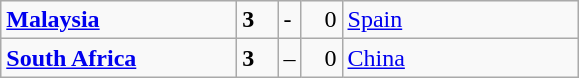<table class="wikitable">
<tr>
<td width=150> <strong><a href='#'>Malaysia</a></strong></td>
<td style="width:20px; text-align:left;"><strong>3</strong></td>
<td>-</td>
<td style="width:20px; text-align:right;">0</td>
<td width=150> <a href='#'>Spain</a></td>
</tr>
<tr>
<td> <strong><a href='#'>South Africa</a></strong></td>
<td style="text-align:left;"><strong>3</strong></td>
<td>–</td>
<td style="text-align:right;">0</td>
<td> <a href='#'>China</a></td>
</tr>
</table>
